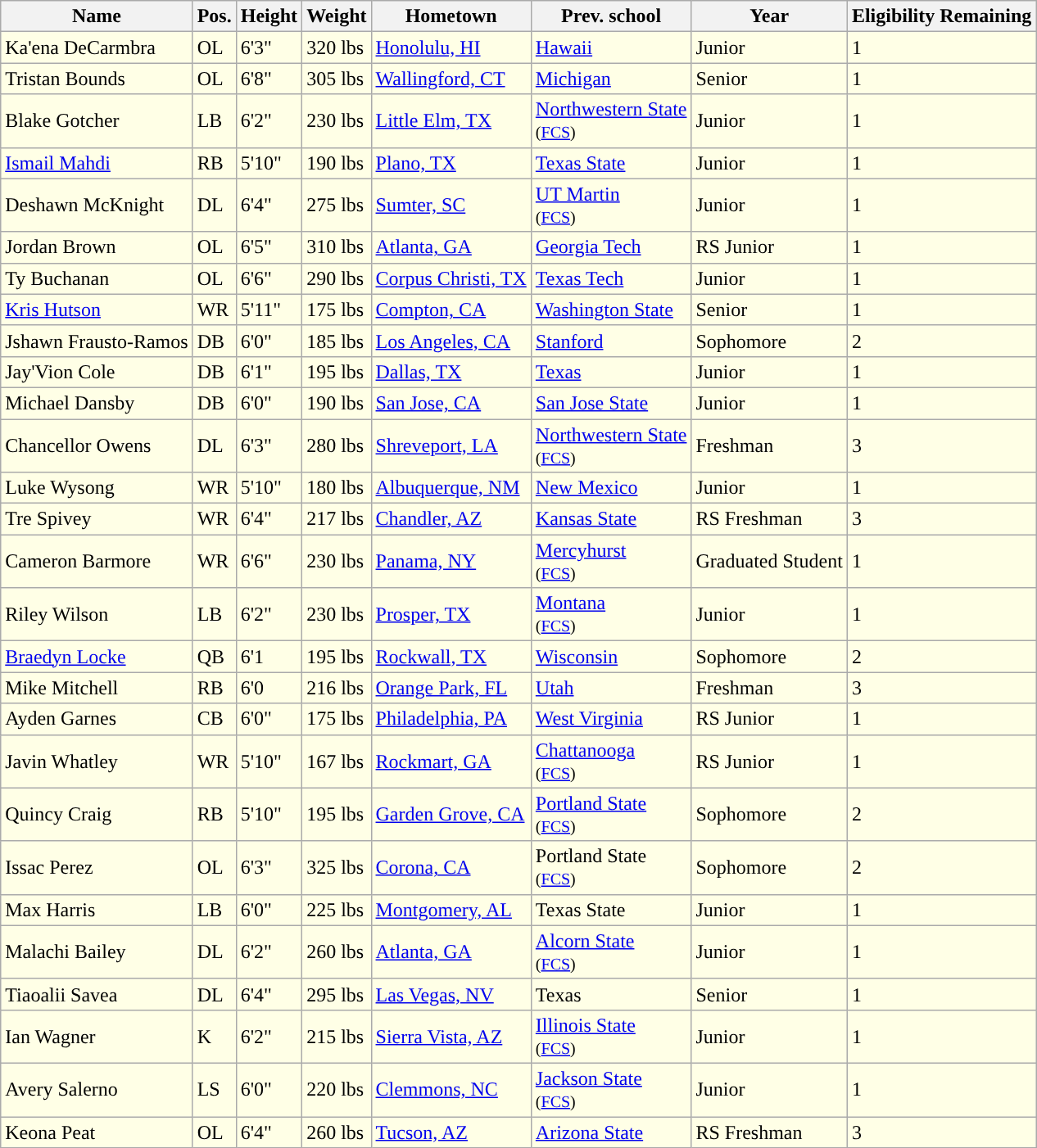<table class="wikitable sortable">
<tr>
<th>Name</th>
<th>Pos.</th>
<th>Height</th>
<th>Weight</th>
<th>Hometown</th>
<th>Prev. school</th>
<th>Year</th>
<th>Eligibility Remaining</th>
</tr>
<tr style="background:#FFFFE6;">
<td>Ka'ena DeCarmbra</td>
<td>OL</td>
<td>6'3"</td>
<td>320 lbs</td>
<td><a href='#'>Honolulu, HI</a></td>
<td><a href='#'>Hawaii</a></td>
<td>Junior</td>
<td>1</td>
</tr>
<tr style="background:#FFFFE6;">
<td>Tristan Bounds</td>
<td>OL</td>
<td>6'8"</td>
<td>305 lbs</td>
<td><a href='#'>Wallingford, CT</a></td>
<td><a href='#'>Michigan</a></td>
<td>Senior</td>
<td>1</td>
</tr>
<tr style="background:#FFFFE6;">
<td>Blake Gotcher</td>
<td>LB</td>
<td>6'2"</td>
<td>230 lbs</td>
<td><a href='#'>Little Elm, TX</a></td>
<td><a href='#'>Northwestern State</a> <br><small>(<a href='#'>FCS</a>)</small></td>
<td>Junior</td>
<td>1</td>
</tr>
<tr style="background:#FFFFE6;">
<td><a href='#'>Ismail Mahdi</a></td>
<td>RB</td>
<td>5'10"</td>
<td>190 lbs</td>
<td><a href='#'>Plano, TX</a></td>
<td><a href='#'>Texas State</a></td>
<td>Junior</td>
<td>1</td>
</tr>
<tr style="background:#FFFFE6;">
<td>Deshawn McKnight</td>
<td>DL</td>
<td>6'4"</td>
<td>275 lbs</td>
<td><a href='#'>Sumter, SC</a></td>
<td><a href='#'>UT Martin</a> <br><small>(<a href='#'>FCS</a>)</small></td>
<td>Junior</td>
<td>1</td>
</tr>
<tr style="background:#FFFFE6;">
<td>Jordan Brown</td>
<td>OL</td>
<td>6'5"</td>
<td>310 lbs</td>
<td><a href='#'>Atlanta, GA</a></td>
<td><a href='#'>Georgia Tech</a></td>
<td>RS Junior</td>
<td>1</td>
</tr>
<tr style="background:#FFFFE6;">
<td>Ty Buchanan</td>
<td>OL</td>
<td>6'6"</td>
<td>290 lbs</td>
<td><a href='#'>Corpus Christi, TX</a></td>
<td><a href='#'>Texas Tech</a></td>
<td>Junior</td>
<td>1</td>
</tr>
<tr style="background:#FFFFE6;">
<td><a href='#'>Kris Hutson</a></td>
<td>WR</td>
<td>5'11"</td>
<td>175 lbs</td>
<td><a href='#'>Compton, CA</a></td>
<td><a href='#'>Washington State</a></td>
<td>Senior</td>
<td>1</td>
</tr>
<tr style="background:#FFFFE6;">
<td>Jshawn Frausto-Ramos</td>
<td>DB</td>
<td>6'0"</td>
<td>185 lbs</td>
<td><a href='#'>Los Angeles, CA</a></td>
<td><a href='#'>Stanford</a></td>
<td>Sophomore</td>
<td>2</td>
</tr>
<tr style="background:#FFFFE6;">
<td>Jay'Vion Cole</td>
<td>DB</td>
<td>6'1"</td>
<td>195 lbs</td>
<td><a href='#'>Dallas, TX</a></td>
<td><a href='#'>Texas</a></td>
<td>Junior</td>
<td>1</td>
</tr>
<tr style="background:#FFFFE6;">
<td>Michael Dansby</td>
<td>DB</td>
<td>6'0"</td>
<td>190 lbs</td>
<td><a href='#'>San Jose, CA</a></td>
<td><a href='#'>San Jose State</a></td>
<td>Junior</td>
<td>1</td>
</tr>
<tr style="background:#FFFFE6;">
<td>Chancellor Owens</td>
<td>DL</td>
<td>6'3"</td>
<td>280 lbs</td>
<td><a href='#'>Shreveport, LA</a></td>
<td><a href='#'>Northwestern State</a> <br><small>(<a href='#'>FCS</a>)</small></td>
<td>Freshman</td>
<td>3</td>
</tr>
<tr style="background:#FFFFE6;">
<td>Luke Wysong</td>
<td>WR</td>
<td>5'10"</td>
<td>180 lbs</td>
<td><a href='#'>Albuquerque, NM</a></td>
<td><a href='#'>New Mexico</a></td>
<td>Junior</td>
<td>1</td>
</tr>
<tr style="background:#FFFFE6;">
<td>Tre Spivey</td>
<td>WR</td>
<td>6'4"</td>
<td>217 lbs</td>
<td><a href='#'>Chandler, AZ</a></td>
<td><a href='#'>Kansas State</a></td>
<td>RS Freshman</td>
<td>3</td>
</tr>
<tr style="background:#FFFFE6;">
<td>Cameron Barmore</td>
<td>WR</td>
<td>6'6"</td>
<td>230 lbs</td>
<td><a href='#'>Panama, NY</a></td>
<td><a href='#'>Mercyhurst</a> <br><small>(<a href='#'>FCS</a>) </small></td>
<td>Graduated Student</td>
<td>1</td>
</tr>
<tr style="background:#FFFFE6;">
<td>Riley Wilson</td>
<td>LB</td>
<td>6'2"</td>
<td>230 lbs</td>
<td><a href='#'>Prosper, TX</a></td>
<td><a href='#'>Montana</a> <br><small>(<a href='#'>FCS</a>) </small></td>
<td>Junior</td>
<td>1</td>
</tr>
<tr style="background:#FFFFE6;">
<td><a href='#'>Braedyn Locke</a></td>
<td>QB</td>
<td>6'1</td>
<td>195 lbs</td>
<td><a href='#'>Rockwall, TX</a></td>
<td><a href='#'>Wisconsin</a></td>
<td>Sophomore</td>
<td>2</td>
</tr>
<tr style="background:#FFFFE6;">
<td>Mike Mitchell</td>
<td>RB</td>
<td>6'0</td>
<td>216 lbs</td>
<td><a href='#'>Orange Park, FL</a></td>
<td><a href='#'>Utah</a></td>
<td>Freshman</td>
<td>3</td>
</tr>
<tr style="background:#FFFFE6;">
<td>Ayden Garnes</td>
<td>CB</td>
<td>6'0"</td>
<td>175 lbs</td>
<td><a href='#'>Philadelphia, PA</a></td>
<td><a href='#'>West Virginia</a></td>
<td>RS Junior</td>
<td>1</td>
</tr>
<tr style="background:#FFFFE6;">
<td>Javin Whatley</td>
<td>WR</td>
<td>5'10"</td>
<td>167 lbs</td>
<td><a href='#'>Rockmart, GA</a></td>
<td><a href='#'>Chattanooga</a> <br><small>(<a href='#'>FCS</a>) </small></td>
<td>RS Junior</td>
<td>1</td>
</tr>
<tr style="background:#FFFFE6;">
<td>Quincy Craig</td>
<td>RB</td>
<td>5'10"</td>
<td>195 lbs</td>
<td><a href='#'>Garden Grove, CA</a></td>
<td><a href='#'>Portland State</a> <br><small>(<a href='#'>FCS</a>)</small></td>
<td>Sophomore</td>
<td>2</td>
</tr>
<tr style="background:#FFFFE6;">
<td>Issac Perez</td>
<td>OL</td>
<td>6'3"</td>
<td>325 lbs</td>
<td><a href='#'>Corona, CA</a></td>
<td>Portland State <br><small>(<a href='#'>FCS</a>)</small></td>
<td>Sophomore</td>
<td>2</td>
</tr>
<tr style="background:#FFFFE6;">
<td>Max Harris</td>
<td>LB</td>
<td>6'0"</td>
<td>225 lbs</td>
<td><a href='#'>Montgomery, AL</a></td>
<td>Texas State</td>
<td>Junior</td>
<td>1</td>
</tr>
<tr style="background:#FFFFE6;">
<td>Malachi Bailey</td>
<td>DL</td>
<td>6'2"</td>
<td>260 lbs</td>
<td><a href='#'>Atlanta, GA</a></td>
<td><a href='#'>Alcorn State</a> <br><small>(<a href='#'>FCS</a>) </small></td>
<td>Junior</td>
<td>1</td>
</tr>
<tr style="background:#FFFFE6;">
<td>Tiaoalii Savea</td>
<td>DL</td>
<td>6'4"</td>
<td>295 lbs</td>
<td><a href='#'>Las Vegas, NV</a></td>
<td>Texas</td>
<td>Senior</td>
<td>1</td>
</tr>
<tr style="background:#FFFFE6;">
<td>Ian Wagner</td>
<td>K</td>
<td>6'2"</td>
<td>215 lbs</td>
<td><a href='#'>Sierra Vista, AZ</a></td>
<td><a href='#'>Illinois State</a> <br><small>(<a href='#'>FCS</a>) </small></td>
<td>Junior</td>
<td>1</td>
</tr>
<tr style="background:#FFFFE6;">
<td>Avery Salerno</td>
<td>LS</td>
<td>6'0"</td>
<td>220 lbs</td>
<td><a href='#'>Clemmons, NC</a></td>
<td><a href='#'>Jackson State</a> <br><small>(<a href='#'>FCS</a>) </small></td>
<td>Junior</td>
<td>1</td>
</tr>
<tr style="background:#FFFFE6;">
<td>Keona Peat</td>
<td>OL</td>
<td>6'4"</td>
<td>260 lbs</td>
<td><a href='#'>Tucson, AZ</a></td>
<td><a href='#'>Arizona State</a></td>
<td>RS Freshman</td>
<td>3</td>
</tr>
</table>
